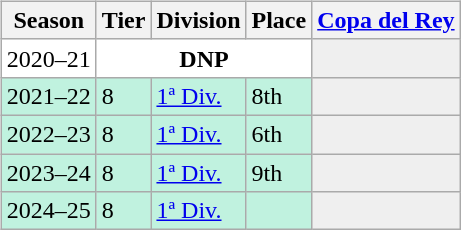<table>
<tr>
<td valign="top" width=0%><br><table class="wikitable">
<tr style="background:#f0f6fa;">
<th>Season</th>
<th>Tier</th>
<th>Division</th>
<th>Place</th>
<th><a href='#'>Copa del Rey</a></th>
</tr>
<tr>
<td style="background:#FFFFFF;">2020–21</td>
<th style="background:#FFFFFF;" colspan="3">DNP</th>
<th style="background:#efefef;"></th>
</tr>
<tr>
<td style="background:#C0F2DF;">2021–22</td>
<td style="background:#C0F2DF;">8</td>
<td style="background:#C0F2DF;"><a href='#'>1ª Div.</a></td>
<td style="background:#C0F2DF;">8th</td>
<th style="background:#efefef;"></th>
</tr>
<tr>
<td style="background:#C0F2DF;">2022–23</td>
<td style="background:#C0F2DF;">8</td>
<td style="background:#C0F2DF;"><a href='#'>1ª Div.</a></td>
<td style="background:#C0F2DF;">6th</td>
<th style="background:#efefef;"></th>
</tr>
<tr>
<td style="background:#C0F2DF;">2023–24</td>
<td style="background:#C0F2DF;">8</td>
<td style="background:#C0F2DF;"><a href='#'>1ª Div.</a></td>
<td style="background:#C0F2DF;">9th</td>
<th style="background:#efefef;"></th>
</tr>
<tr>
<td style="background:#C0F2DF;">2024–25</td>
<td style="background:#C0F2DF;">8</td>
<td style="background:#C0F2DF;"><a href='#'>1ª Div.</a></td>
<td style="background:#C0F2DF;"></td>
<th style="background:#efefef;"></th>
</tr>
</table>
</td>
</tr>
</table>
